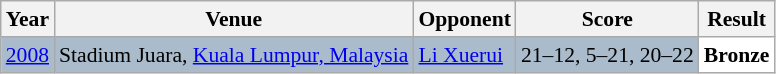<table class="sortable wikitable" style="font-size: 90%;">
<tr>
<th>Year</th>
<th>Venue</th>
<th>Opponent</th>
<th>Score</th>
<th>Result</th>
</tr>
<tr style="background:#AABBCC">
<td align="center"><a href='#'>2008</a></td>
<td align="left">Stadium Juara, <a href='#'>Kuala Lumpur, Malaysia</a></td>
<td align="left"> <a href='#'>Li Xuerui</a></td>
<td align="left">21–12, 5–21, 20–22</td>
<td style="text-align:left; background:white"> <strong>Bronze</strong></td>
</tr>
</table>
